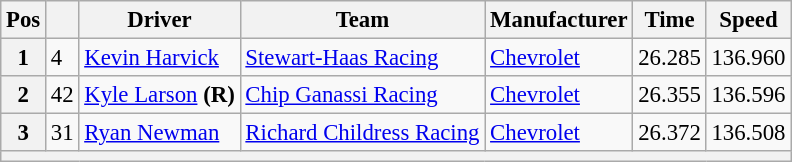<table class="wikitable" style="font-size:95%">
<tr>
<th>Pos</th>
<th></th>
<th>Driver</th>
<th>Team</th>
<th>Manufacturer</th>
<th>Time</th>
<th>Speed</th>
</tr>
<tr>
<th>1</th>
<td>4</td>
<td><a href='#'>Kevin Harvick</a></td>
<td><a href='#'>Stewart-Haas Racing</a></td>
<td><a href='#'>Chevrolet</a></td>
<td>26.285</td>
<td>136.960</td>
</tr>
<tr>
<th>2</th>
<td>42</td>
<td><a href='#'>Kyle Larson</a> <strong>(R)</strong></td>
<td><a href='#'>Chip Ganassi Racing</a></td>
<td><a href='#'>Chevrolet</a></td>
<td>26.355</td>
<td>136.596</td>
</tr>
<tr>
<th>3</th>
<td>31</td>
<td><a href='#'>Ryan Newman</a></td>
<td><a href='#'>Richard Childress Racing</a></td>
<td><a href='#'>Chevrolet</a></td>
<td>26.372</td>
<td>136.508</td>
</tr>
<tr>
<th colspan="7"></th>
</tr>
</table>
